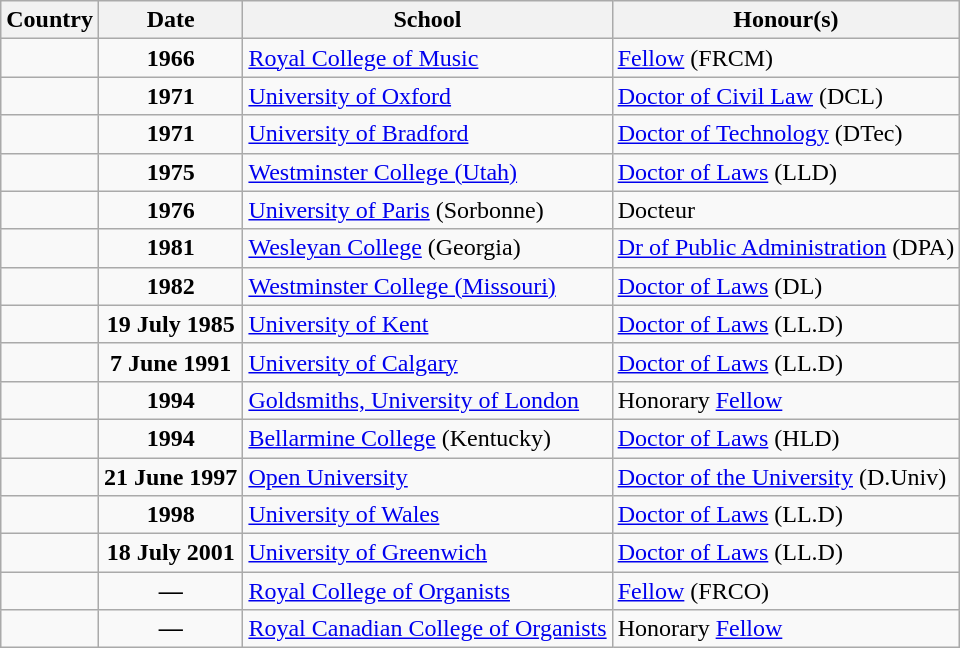<table class="wikitable">
<tr>
<th>Country</th>
<th>Date</th>
<th>School</th>
<th>Honour(s)</th>
</tr>
<tr>
<td></td>
<td align=center><strong>1966</strong></td>
<td><a href='#'>Royal College of Music</a></td>
<td><a href='#'>Fellow</a> (FRCM)</td>
</tr>
<tr>
<td></td>
<td align=center><strong>1971</strong></td>
<td><a href='#'>University of Oxford</a></td>
<td><a href='#'>Doctor of Civil Law</a> (DCL)</td>
</tr>
<tr>
<td></td>
<td align=center><strong>1971</strong></td>
<td><a href='#'>University of Bradford</a></td>
<td><a href='#'>Doctor of Technology</a> (DTec)</td>
</tr>
<tr>
<td></td>
<td align=center><strong>1975</strong></td>
<td><a href='#'>Westminster College (Utah)</a></td>
<td><a href='#'>Doctor of Laws</a> (LLD)</td>
</tr>
<tr>
<td></td>
<td align=center><strong>1976</strong></td>
<td><a href='#'>University of Paris</a> (Sorbonne)</td>
<td>Docteur</td>
</tr>
<tr>
<td></td>
<td align=center><strong>1981</strong></td>
<td><a href='#'>Wesleyan College</a> (Georgia)</td>
<td><a href='#'>Dr of Public Administration</a> (DPA)</td>
</tr>
<tr>
<td></td>
<td align=center><strong>1982</strong></td>
<td><a href='#'>Westminster College (Missouri)</a></td>
<td><a href='#'>Doctor of Laws</a> (DL)</td>
</tr>
<tr>
<td></td>
<td align=center><strong>19 July 1985</strong></td>
<td><a href='#'>University of Kent</a></td>
<td><a href='#'>Doctor of Laws</a> (LL.D)</td>
</tr>
<tr>
<td></td>
<td align=center><strong>7 June 1991</strong></td>
<td><a href='#'>University of Calgary</a></td>
<td><a href='#'>Doctor of Laws</a> (LL.D)</td>
</tr>
<tr>
<td></td>
<td align=center><strong>1994</strong></td>
<td><a href='#'>Goldsmiths, University of London</a></td>
<td>Honorary <a href='#'>Fellow</a></td>
</tr>
<tr>
<td></td>
<td align=center><strong>1994</strong></td>
<td><a href='#'>Bellarmine College</a> (Kentucky)</td>
<td><a href='#'>Doctor of Laws</a> (HLD)</td>
</tr>
<tr>
<td></td>
<td align=center><strong>21 June 1997</strong></td>
<td><a href='#'>Open University</a></td>
<td><a href='#'>Doctor of the University</a> (D.Univ)</td>
</tr>
<tr>
<td></td>
<td align=center><strong>1998</strong></td>
<td><a href='#'>University of Wales</a></td>
<td><a href='#'>Doctor of Laws</a> (LL.D)</td>
</tr>
<tr>
<td></td>
<td align=center><strong>18 July 2001</strong></td>
<td><a href='#'>University of Greenwich</a></td>
<td><a href='#'>Doctor of Laws</a> (LL.D)</td>
</tr>
<tr>
<td></td>
<td align=center><strong>—</strong></td>
<td><a href='#'>Royal College of Organists</a></td>
<td><a href='#'>Fellow</a> (FRCO)</td>
</tr>
<tr>
<td></td>
<td align=center><strong>—</strong></td>
<td><a href='#'>Royal Canadian College of Organists</a></td>
<td>Honorary <a href='#'>Fellow</a></td>
</tr>
</table>
